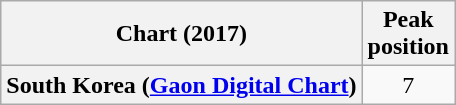<table class="wikitable plainrowheaders" style="text-align:center">
<tr>
<th scope="col">Chart (2017)</th>
<th scope="col">Peak<br>position</th>
</tr>
<tr>
<th scope="row">South Korea (<a href='#'>Gaon Digital Chart</a>)</th>
<td>7</td>
</tr>
</table>
